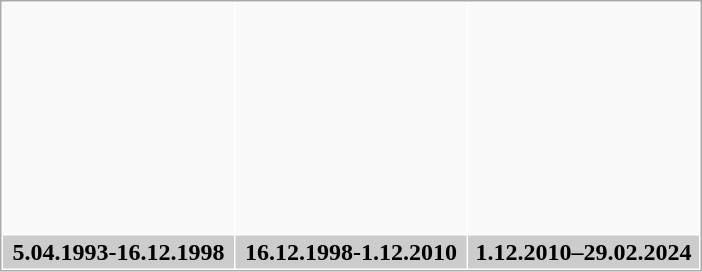<table border="0" cellpadding="2" cellspacing="1" style="border:1px solid #aaa">
<tr align=center>
<th height="150px" bgcolor="#F9F9F9"></th>
<th height="150px" bgcolor="#F9F9F9"></th>
<th height="150px" bgcolor="#F9F9F9"></th>
</tr>
<tr>
<th width="150px" colspan="1" bgcolor="#CCCCCC">5.04.1993-16.12.1998</th>
<th width="150px" colspan="1" bgcolor="#CCCCCC">16.12.1998-1.12.2010</th>
<th width="150px" colspan="1" bgcolor="#CCCCCC">1.12.2010–29.02.2024</th>
</tr>
</table>
